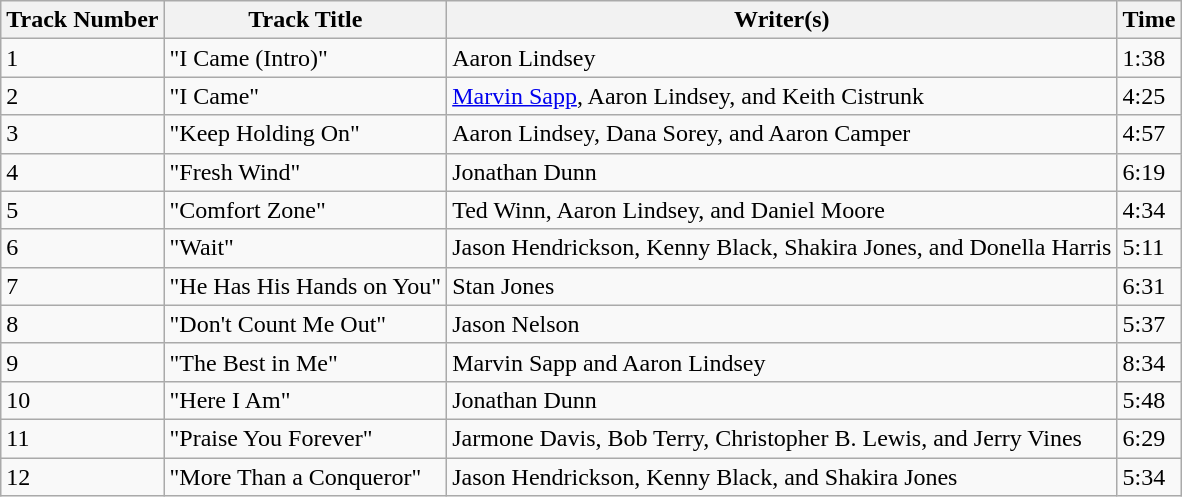<table class="wikitable">
<tr>
<th>Track Number</th>
<th>Track Title</th>
<th>Writer(s)</th>
<th>Time</th>
</tr>
<tr>
<td>1</td>
<td>"I Came (Intro)"</td>
<td>Aaron Lindsey</td>
<td>1:38</td>
</tr>
<tr>
<td>2</td>
<td>"I Came"</td>
<td><a href='#'>Marvin Sapp</a>, Aaron Lindsey, and Keith Cistrunk</td>
<td>4:25</td>
</tr>
<tr>
<td>3</td>
<td>"Keep Holding On"</td>
<td>Aaron Lindsey, Dana Sorey, and Aaron Camper</td>
<td>4:57</td>
</tr>
<tr>
<td>4</td>
<td>"Fresh Wind"</td>
<td>Jonathan Dunn</td>
<td>6:19</td>
</tr>
<tr>
<td>5</td>
<td>"Comfort Zone"</td>
<td>Ted Winn, Aaron Lindsey, and Daniel Moore</td>
<td>4:34</td>
</tr>
<tr>
<td>6</td>
<td>"Wait"</td>
<td>Jason Hendrickson, Kenny Black, Shakira Jones, and Donella Harris</td>
<td>5:11</td>
</tr>
<tr>
<td>7</td>
<td>"He Has His Hands on You"</td>
<td>Stan Jones</td>
<td>6:31</td>
</tr>
<tr>
<td>8</td>
<td>"Don't Count Me Out"</td>
<td>Jason Nelson</td>
<td>5:37</td>
</tr>
<tr>
<td>9</td>
<td>"The Best in Me"</td>
<td>Marvin Sapp and Aaron Lindsey</td>
<td>8:34</td>
</tr>
<tr>
<td>10</td>
<td>"Here I Am"</td>
<td>Jonathan Dunn</td>
<td>5:48</td>
</tr>
<tr>
<td>11</td>
<td>"Praise You Forever"</td>
<td>Jarmone Davis, Bob Terry, Christopher B. Lewis, and Jerry Vines</td>
<td>6:29</td>
</tr>
<tr>
<td>12</td>
<td>"More Than a Conqueror"</td>
<td>Jason Hendrickson, Kenny Black, and Shakira Jones</td>
<td>5:34</td>
</tr>
</table>
